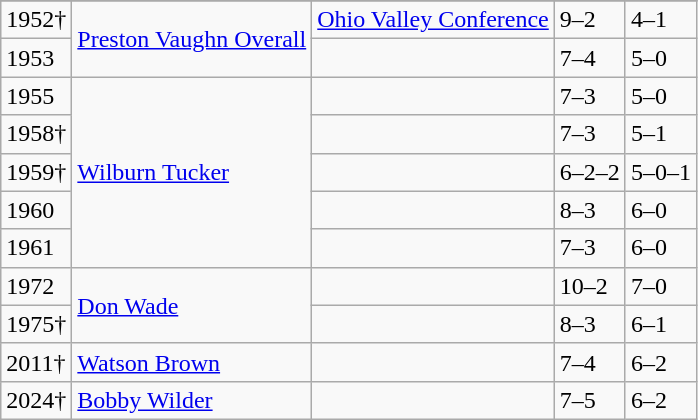<table class="wikitable">
<tr>
</tr>
<tr>
<td>1952†</td>
<td rowspan="2"><a href='#'>Preston Vaughn Overall</a></td>
<td><a href='#'>Ohio Valley Conference</a></td>
<td>9–2</td>
<td>4–1</td>
</tr>
<tr>
<td>1953</td>
<td></td>
<td>7–4</td>
<td>5–0</td>
</tr>
<tr>
<td>1955</td>
<td rowspan="5"><a href='#'>Wilburn Tucker</a></td>
<td></td>
<td>7–3</td>
<td>5–0</td>
</tr>
<tr>
<td>1958†</td>
<td></td>
<td>7–3</td>
<td>5–1</td>
</tr>
<tr>
<td>1959†</td>
<td></td>
<td>6–2–2</td>
<td>5–0–1</td>
</tr>
<tr>
<td>1960</td>
<td></td>
<td>8–3</td>
<td>6–0</td>
</tr>
<tr>
<td>1961</td>
<td></td>
<td>7–3</td>
<td>6–0</td>
</tr>
<tr>
<td>1972</td>
<td rowspan="2"><a href='#'>Don Wade</a></td>
<td></td>
<td>10–2</td>
<td>7–0</td>
</tr>
<tr>
<td>1975†</td>
<td></td>
<td>8–3</td>
<td>6–1</td>
</tr>
<tr>
<td>2011†</td>
<td><a href='#'>Watson Brown</a></td>
<td></td>
<td>7–4</td>
<td>6–2</td>
</tr>
<tr>
<td>2024†</td>
<td><a href='#'>Bobby Wilder</a></td>
<td></td>
<td>7–5</td>
<td>6–2</td>
</tr>
</table>
